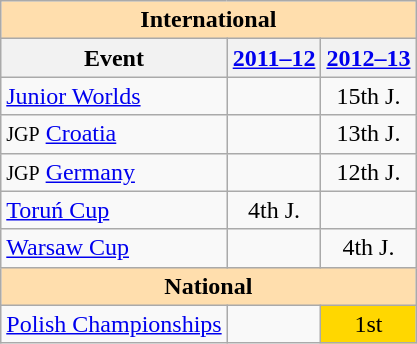<table class="wikitable" style="text-align:center">
<tr>
<th style="background-color: #ffdead; " colspan=3 align=center>International</th>
</tr>
<tr>
<th>Event</th>
<th><a href='#'>2011–12</a></th>
<th><a href='#'>2012–13</a></th>
</tr>
<tr>
<td align=left><a href='#'>Junior Worlds</a></td>
<td></td>
<td>15th J.</td>
</tr>
<tr>
<td align=left><small>JGP</small> <a href='#'>Croatia</a></td>
<td></td>
<td>13th J.</td>
</tr>
<tr>
<td align=left><small>JGP</small> <a href='#'>Germany</a></td>
<td></td>
<td>12th J.</td>
</tr>
<tr>
<td align=left><a href='#'>Toruń Cup</a></td>
<td>4th J.</td>
<td></td>
</tr>
<tr>
<td align=left><a href='#'>Warsaw Cup</a></td>
<td></td>
<td>4th J.</td>
</tr>
<tr>
<th style="background-color: #ffdead; " colspan=3 align=center>National</th>
</tr>
<tr>
<td align=left><a href='#'>Polish Championships</a></td>
<td></td>
<td bgcolor="gold">1st</td>
</tr>
</table>
